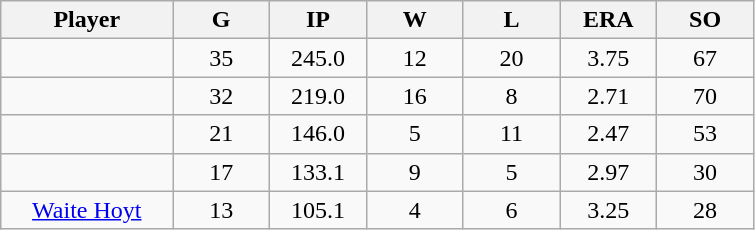<table class="wikitable sortable">
<tr>
<th bgcolor="#DDDDFF" width="16%">Player</th>
<th bgcolor="#DDDDFF" width="9%">G</th>
<th bgcolor="#DDDDFF" width="9%">IP</th>
<th bgcolor="#DDDDFF" width="9%">W</th>
<th bgcolor="#DDDDFF" width="9%">L</th>
<th bgcolor="#DDDDFF" width="9%">ERA</th>
<th bgcolor="#DDDDFF" width="9%">SO</th>
</tr>
<tr align="center">
<td></td>
<td>35</td>
<td>245.0</td>
<td>12</td>
<td>20</td>
<td>3.75</td>
<td>67</td>
</tr>
<tr align="center">
<td></td>
<td>32</td>
<td>219.0</td>
<td>16</td>
<td>8</td>
<td>2.71</td>
<td>70</td>
</tr>
<tr align="center">
<td></td>
<td>21</td>
<td>146.0</td>
<td>5</td>
<td>11</td>
<td>2.47</td>
<td>53</td>
</tr>
<tr align="center">
<td></td>
<td>17</td>
<td>133.1</td>
<td>9</td>
<td>5</td>
<td>2.97</td>
<td>30</td>
</tr>
<tr align="center">
<td><a href='#'>Waite Hoyt</a></td>
<td>13</td>
<td>105.1</td>
<td>4</td>
<td>6</td>
<td>3.25</td>
<td>28</td>
</tr>
</table>
